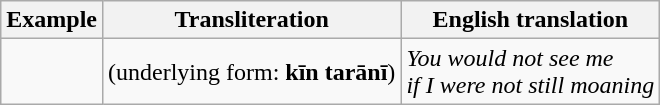<table class="wikitable">
<tr>
<th>Example</th>
<th>Transliteration</th>
<th>English translation</th>
</tr>
<tr>
<td></td>
<td><em></em> (underlying form: <strong>kīn tarānī</strong>) <br><em></em></td>
<td><em>You would not see me<br> if I were not still moaning</em></td>
</tr>
</table>
